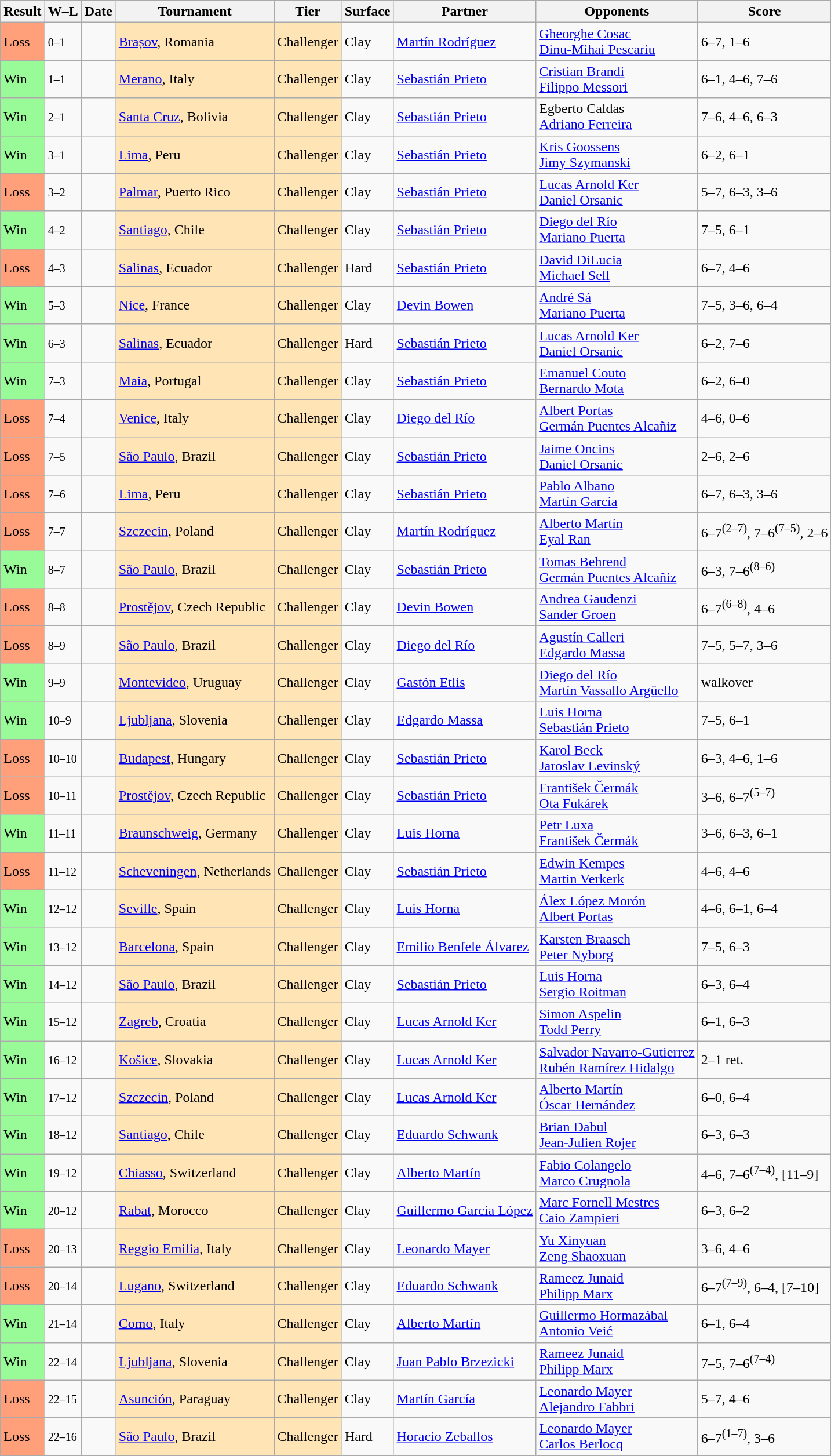<table class="sortable wikitable">
<tr>
<th>Result</th>
<th class="unsortable">W–L</th>
<th>Date</th>
<th>Tournament</th>
<th>Tier</th>
<th>Surface</th>
<th>Partner</th>
<th>Opponents</th>
<th class="unsortable">Score</th>
</tr>
<tr>
<td style="background:#ffa07a;">Loss</td>
<td><small>0–1</small></td>
<td></td>
<td style="background:moccasin;"><a href='#'>Brașov</a>, Romania</td>
<td style="background:moccasin;">Challenger</td>
<td>Clay</td>
<td> <a href='#'>Martín Rodríguez</a></td>
<td> <a href='#'>Gheorghe Cosac</a> <br>  <a href='#'>Dinu-Mihai Pescariu</a></td>
<td>6–7, 1–6</td>
</tr>
<tr>
<td style="background:#98fb98;">Win</td>
<td><small>1–1</small></td>
<td></td>
<td style="background:moccasin;"><a href='#'>Merano</a>, Italy</td>
<td style="background:moccasin;">Challenger</td>
<td>Clay</td>
<td> <a href='#'>Sebastián Prieto</a></td>
<td> <a href='#'>Cristian Brandi</a> <br>  <a href='#'>Filippo Messori</a></td>
<td>6–1, 4–6, 7–6</td>
</tr>
<tr>
<td style="background:#98fb98;">Win</td>
<td><small>2–1</small></td>
<td></td>
<td style="background:moccasin;"><a href='#'>Santa Cruz</a>, Bolivia</td>
<td style="background:moccasin;">Challenger</td>
<td>Clay</td>
<td> <a href='#'>Sebastián Prieto</a></td>
<td> Egberto Caldas <br>  <a href='#'>Adriano Ferreira</a></td>
<td>7–6, 4–6, 6–3</td>
</tr>
<tr>
<td style="background:#98fb98;">Win</td>
<td><small>3–1</small></td>
<td></td>
<td style="background:moccasin;"><a href='#'>Lima</a>, Peru</td>
<td style="background:moccasin;">Challenger</td>
<td>Clay</td>
<td> <a href='#'>Sebastián Prieto</a></td>
<td> <a href='#'>Kris Goossens</a> <br>  <a href='#'>Jimy Szymanski</a></td>
<td>6–2, 6–1</td>
</tr>
<tr>
<td style="background:#ffa07a;">Loss</td>
<td><small>3–2</small></td>
<td></td>
<td style="background:moccasin;"><a href='#'>Palmar</a>, Puerto Rico</td>
<td style="background:moccasin;">Challenger</td>
<td>Clay</td>
<td> <a href='#'>Sebastián Prieto</a></td>
<td> <a href='#'>Lucas Arnold Ker</a> <br>  <a href='#'>Daniel Orsanic</a></td>
<td>5–7, 6–3, 3–6</td>
</tr>
<tr>
<td style="background:#98fb98;">Win</td>
<td><small>4–2</small></td>
<td></td>
<td style="background:moccasin;"><a href='#'>Santiago</a>, Chile</td>
<td style="background:moccasin;">Challenger</td>
<td>Clay</td>
<td> <a href='#'>Sebastián Prieto</a></td>
<td> <a href='#'>Diego del Río</a> <br>  <a href='#'>Mariano Puerta</a></td>
<td>7–5, 6–1</td>
</tr>
<tr>
<td style="background:#ffa07a;">Loss</td>
<td><small>4–3</small></td>
<td></td>
<td style="background:moccasin;"><a href='#'>Salinas</a>, Ecuador</td>
<td style="background:moccasin;">Challenger</td>
<td>Hard</td>
<td> <a href='#'>Sebastián Prieto</a></td>
<td> <a href='#'>David DiLucia</a> <br>  <a href='#'>Michael Sell</a></td>
<td>6–7, 4–6</td>
</tr>
<tr>
<td style="background:#98fb98;">Win</td>
<td><small>5–3</small></td>
<td></td>
<td style="background:moccasin;"><a href='#'>Nice</a>, France</td>
<td style="background:moccasin;">Challenger</td>
<td>Clay</td>
<td> <a href='#'>Devin Bowen</a></td>
<td> <a href='#'>André Sá</a> <br>  <a href='#'>Mariano Puerta</a></td>
<td>7–5, 3–6, 6–4</td>
</tr>
<tr>
<td style="background:#98fb98;">Win</td>
<td><small>6–3</small></td>
<td></td>
<td style="background:moccasin;"><a href='#'>Salinas</a>, Ecuador</td>
<td style="background:moccasin;">Challenger</td>
<td>Hard</td>
<td> <a href='#'>Sebastián Prieto</a></td>
<td> <a href='#'>Lucas Arnold Ker</a> <br>  <a href='#'>Daniel Orsanic</a></td>
<td>6–2, 7–6</td>
</tr>
<tr>
<td style="background:#98fb98;">Win</td>
<td><small>7–3</small></td>
<td></td>
<td style="background:moccasin;"><a href='#'>Maia</a>, Portugal</td>
<td style="background:moccasin;">Challenger</td>
<td>Clay</td>
<td> <a href='#'>Sebastián Prieto</a></td>
<td> <a href='#'>Emanuel Couto</a> <br>  <a href='#'>Bernardo Mota</a></td>
<td>6–2, 6–0</td>
</tr>
<tr>
<td style="background:#ffa07a;">Loss</td>
<td><small>7–4</small></td>
<td></td>
<td style="background:moccasin;"><a href='#'>Venice</a>, Italy</td>
<td style="background:moccasin;">Challenger</td>
<td>Clay</td>
<td> <a href='#'>Diego del Río</a></td>
<td> <a href='#'>Albert Portas</a> <br>  <a href='#'>Germán Puentes Alcañiz</a></td>
<td>4–6, 0–6</td>
</tr>
<tr>
<td style="background:#ffa07a;">Loss</td>
<td><small>7–5</small></td>
<td></td>
<td style="background:moccasin;"><a href='#'>São Paulo</a>, Brazil</td>
<td style="background:moccasin;">Challenger</td>
<td>Clay</td>
<td> <a href='#'>Sebastián Prieto</a></td>
<td> <a href='#'>Jaime Oncins</a> <br>  <a href='#'>Daniel Orsanic</a></td>
<td>2–6, 2–6</td>
</tr>
<tr>
<td style="background:#ffa07a;">Loss</td>
<td><small>7–6</small></td>
<td></td>
<td style="background:moccasin;"><a href='#'>Lima</a>, Peru</td>
<td style="background:moccasin;">Challenger</td>
<td>Clay</td>
<td> <a href='#'>Sebastián Prieto</a></td>
<td> <a href='#'>Pablo Albano</a> <br>  <a href='#'>Martín García</a></td>
<td>6–7, 6–3, 3–6</td>
</tr>
<tr>
<td style="background:#ffa07a;">Loss</td>
<td><small>7–7</small></td>
<td></td>
<td style="background:moccasin;"><a href='#'>Szczecin</a>, Poland</td>
<td style="background:moccasin;">Challenger</td>
<td>Clay</td>
<td> <a href='#'>Martín Rodríguez</a></td>
<td> <a href='#'>Alberto Martín</a> <br>  <a href='#'>Eyal Ran</a></td>
<td>6–7<sup>(2–7)</sup>, 7–6<sup>(7–5)</sup>, 2–6</td>
</tr>
<tr>
<td style="background:#98fb98;">Win</td>
<td><small>8–7</small></td>
<td></td>
<td style="background:moccasin;"><a href='#'>São Paulo</a>, Brazil</td>
<td style="background:moccasin;">Challenger</td>
<td>Clay</td>
<td> <a href='#'>Sebastián Prieto</a></td>
<td> <a href='#'>Tomas Behrend</a> <br>  <a href='#'>Germán Puentes Alcañiz</a></td>
<td>6–3, 7–6<sup>(8–6)</sup></td>
</tr>
<tr>
<td style="background:#ffa07a;">Loss</td>
<td><small>8–8</small></td>
<td></td>
<td style="background:moccasin;"><a href='#'>Prostějov</a>, Czech Republic</td>
<td style="background:moccasin;">Challenger</td>
<td>Clay</td>
<td> <a href='#'>Devin Bowen</a></td>
<td> <a href='#'>Andrea Gaudenzi</a> <br>  <a href='#'>Sander Groen</a></td>
<td>6–7<sup>(6–8)</sup>, 4–6</td>
</tr>
<tr>
<td style="background:#ffa07a;">Loss</td>
<td><small>8–9</small></td>
<td></td>
<td style="background:moccasin;"><a href='#'>São Paulo</a>, Brazil</td>
<td style="background:moccasin;">Challenger</td>
<td>Clay</td>
<td> <a href='#'>Diego del Río</a></td>
<td> <a href='#'>Agustín Calleri</a> <br>  <a href='#'>Edgardo Massa</a></td>
<td>7–5, 5–7, 3–6</td>
</tr>
<tr>
<td style="background:#98fb98;">Win</td>
<td><small>9–9</small></td>
<td></td>
<td style="background:moccasin;"><a href='#'>Montevideo</a>, Uruguay</td>
<td style="background:moccasin;">Challenger</td>
<td>Clay</td>
<td> <a href='#'>Gastón Etlis</a></td>
<td> <a href='#'>Diego del Río</a> <br>  <a href='#'>Martín Vassallo Argüello</a></td>
<td>walkover</td>
</tr>
<tr>
<td style="background:#98fb98;">Win</td>
<td><small>10–9</small></td>
<td></td>
<td style="background:moccasin;"><a href='#'>Ljubljana</a>, Slovenia</td>
<td style="background:moccasin;">Challenger</td>
<td>Clay</td>
<td> <a href='#'>Edgardo Massa</a></td>
<td> <a href='#'>Luis Horna</a> <br>  <a href='#'>Sebastián Prieto</a></td>
<td>7–5, 6–1</td>
</tr>
<tr>
<td style="background:#ffa07a;">Loss</td>
<td><small>10–10</small></td>
<td></td>
<td style="background:moccasin;"><a href='#'>Budapest</a>, Hungary</td>
<td style="background:moccasin;">Challenger</td>
<td>Clay</td>
<td> <a href='#'>Sebastián Prieto</a></td>
<td> <a href='#'>Karol Beck</a> <br>  <a href='#'>Jaroslav Levinský</a></td>
<td>6–3, 4–6, 1–6</td>
</tr>
<tr>
<td style="background:#ffa07a;">Loss</td>
<td><small>10–11</small></td>
<td></td>
<td style="background:moccasin;"><a href='#'>Prostějov</a>, Czech Republic</td>
<td style="background:moccasin;">Challenger</td>
<td>Clay</td>
<td> <a href='#'>Sebastián Prieto</a></td>
<td> <a href='#'>František Čermák</a> <br>  <a href='#'>Ota Fukárek</a></td>
<td>3–6, 6–7<sup>(5–7)</sup></td>
</tr>
<tr>
<td style="background:#98fb98;">Win</td>
<td><small>11–11</small></td>
<td></td>
<td style="background:moccasin;"><a href='#'>Braunschweig</a>, Germany</td>
<td style="background:moccasin;">Challenger</td>
<td>Clay</td>
<td> <a href='#'>Luis Horna</a></td>
<td> <a href='#'>Petr Luxa</a> <br>  <a href='#'>František Čermák</a></td>
<td>3–6, 6–3, 6–1</td>
</tr>
<tr>
<td style="background:#ffa07a;">Loss</td>
<td><small>11–12</small></td>
<td></td>
<td style="background:moccasin;"><a href='#'>Scheveningen</a>, Netherlands</td>
<td style="background:moccasin;">Challenger</td>
<td>Clay</td>
<td> <a href='#'>Sebastián Prieto</a></td>
<td> <a href='#'>Edwin Kempes</a> <br>  <a href='#'>Martin Verkerk</a></td>
<td>4–6, 4–6</td>
</tr>
<tr>
<td style="background:#98fb98;">Win</td>
<td><small>12–12</small></td>
<td></td>
<td style="background:moccasin;"><a href='#'>Seville</a>, Spain</td>
<td style="background:moccasin;">Challenger</td>
<td>Clay</td>
<td> <a href='#'>Luis Horna</a></td>
<td> <a href='#'>Álex López Morón</a> <br>  <a href='#'>Albert Portas</a></td>
<td>4–6, 6–1, 6–4</td>
</tr>
<tr>
<td style="background:#98fb98;">Win</td>
<td><small>13–12</small></td>
<td></td>
<td style="background:moccasin;"><a href='#'>Barcelona</a>, Spain</td>
<td style="background:moccasin;">Challenger</td>
<td>Clay</td>
<td> <a href='#'>Emilio Benfele Álvarez</a></td>
<td> <a href='#'>Karsten Braasch</a> <br>  <a href='#'>Peter Nyborg</a></td>
<td>7–5, 6–3</td>
</tr>
<tr>
<td style="background:#98fb98;">Win</td>
<td><small>14–12</small></td>
<td></td>
<td style="background:moccasin;"><a href='#'>São Paulo</a>, Brazil</td>
<td style="background:moccasin;">Challenger</td>
<td>Clay</td>
<td> <a href='#'>Sebastián Prieto</a></td>
<td> <a href='#'>Luis Horna</a> <br>  <a href='#'>Sergio Roitman</a></td>
<td>6–3, 6–4</td>
</tr>
<tr>
<td style="background:#98fb98;">Win</td>
<td><small>15–12</small></td>
<td></td>
<td style="background:moccasin;"><a href='#'>Zagreb</a>, Croatia</td>
<td style="background:moccasin;">Challenger</td>
<td>Clay</td>
<td> <a href='#'>Lucas Arnold Ker</a></td>
<td> <a href='#'>Simon Aspelin</a> <br>  <a href='#'>Todd Perry</a></td>
<td>6–1, 6–3</td>
</tr>
<tr>
<td style="background:#98fb98;">Win</td>
<td><small>16–12</small></td>
<td></td>
<td style="background:moccasin;"><a href='#'>Košice</a>, Slovakia</td>
<td style="background:moccasin;">Challenger</td>
<td>Clay</td>
<td> <a href='#'>Lucas Arnold Ker</a></td>
<td> <a href='#'>Salvador Navarro-Gutierrez</a> <br>  <a href='#'>Rubén Ramírez Hidalgo</a></td>
<td>2–1 ret.</td>
</tr>
<tr>
<td style="background:#98fb98;">Win</td>
<td><small>17–12</small></td>
<td></td>
<td style="background:moccasin;"><a href='#'>Szczecin</a>, Poland</td>
<td style="background:moccasin;">Challenger</td>
<td>Clay</td>
<td> <a href='#'>Lucas Arnold Ker</a></td>
<td> <a href='#'>Alberto Martín</a> <br>  <a href='#'>Óscar Hernández</a></td>
<td>6–0, 6–4</td>
</tr>
<tr>
<td style="background:#98fb98;">Win</td>
<td><small>18–12</small></td>
<td></td>
<td style="background:moccasin;"><a href='#'>Santiago</a>, Chile</td>
<td style="background:moccasin;">Challenger</td>
<td>Clay</td>
<td> <a href='#'>Eduardo Schwank</a></td>
<td> <a href='#'>Brian Dabul</a> <br>  <a href='#'>Jean-Julien Rojer</a></td>
<td>6–3, 6–3</td>
</tr>
<tr>
<td style="background:#98fb98;">Win</td>
<td><small>19–12</small></td>
<td></td>
<td style="background:moccasin;"><a href='#'>Chiasso</a>, Switzerland</td>
<td style="background:moccasin;">Challenger</td>
<td>Clay</td>
<td> <a href='#'>Alberto Martín</a></td>
<td> <a href='#'>Fabio Colangelo</a> <br>  <a href='#'>Marco Crugnola</a></td>
<td>4–6, 7–6<sup>(7–4)</sup>, [11–9]</td>
</tr>
<tr>
<td style="background:#98fb98;">Win</td>
<td><small>20–12</small></td>
<td></td>
<td style="background:moccasin;"><a href='#'>Rabat</a>, Morocco</td>
<td style="background:moccasin;">Challenger</td>
<td>Clay</td>
<td> <a href='#'>Guillermo García López</a></td>
<td> <a href='#'>Marc Fornell Mestres</a> <br>  <a href='#'>Caio Zampieri</a></td>
<td>6–3, 6–2</td>
</tr>
<tr>
<td style="background:#ffa07a;">Loss</td>
<td><small>20–13</small></td>
<td></td>
<td style="background:moccasin;"><a href='#'>Reggio Emilia</a>, Italy</td>
<td style="background:moccasin;">Challenger</td>
<td>Clay</td>
<td> <a href='#'>Leonardo Mayer</a></td>
<td> <a href='#'>Yu Xinyuan</a> <br>  <a href='#'>Zeng Shaoxuan</a></td>
<td>3–6, 4–6</td>
</tr>
<tr>
<td style="background:#ffa07a;">Loss</td>
<td><small>20–14</small></td>
<td></td>
<td style="background:moccasin;"><a href='#'>Lugano</a>, Switzerland</td>
<td style="background:moccasin;">Challenger</td>
<td>Clay</td>
<td> <a href='#'>Eduardo Schwank</a></td>
<td> <a href='#'>Rameez Junaid</a> <br>  <a href='#'>Philipp Marx</a></td>
<td>6–7<sup>(7–9)</sup>, 6–4, [7–10]</td>
</tr>
<tr>
<td style="background:#98fb98;">Win</td>
<td><small>21–14</small></td>
<td></td>
<td style="background:moccasin;"><a href='#'>Como</a>, Italy</td>
<td style="background:moccasin;">Challenger</td>
<td>Clay</td>
<td> <a href='#'>Alberto Martín</a></td>
<td> <a href='#'>Guillermo Hormazábal</a> <br>  <a href='#'>Antonio Veić</a></td>
<td>6–1, 6–4</td>
</tr>
<tr>
<td style="background:#98fb98;">Win</td>
<td><small>22–14</small></td>
<td></td>
<td style="background:moccasin;"><a href='#'>Ljubljana</a>, Slovenia</td>
<td style="background:moccasin;">Challenger</td>
<td>Clay</td>
<td> <a href='#'>Juan Pablo Brzezicki</a></td>
<td> <a href='#'>Rameez Junaid</a> <br>  <a href='#'>Philipp Marx</a></td>
<td>7–5, 7–6<sup>(7–4)</sup></td>
</tr>
<tr>
<td style="background:#ffa07a;">Loss</td>
<td><small>22–15</small></td>
<td></td>
<td style="background:moccasin;"><a href='#'>Asunción</a>, Paraguay</td>
<td style="background:moccasin;">Challenger</td>
<td>Clay</td>
<td> <a href='#'>Martín García</a></td>
<td> <a href='#'>Leonardo Mayer</a> <br>  <a href='#'>Alejandro Fabbri</a></td>
<td>5–7, 4–6</td>
</tr>
<tr>
<td style="background:#ffa07a;">Loss</td>
<td><small>22–16</small></td>
<td></td>
<td style="background:moccasin;"><a href='#'>São Paulo</a>, Brazil</td>
<td style="background:moccasin;">Challenger</td>
<td>Hard</td>
<td> <a href='#'>Horacio Zeballos</a></td>
<td> <a href='#'>Leonardo Mayer</a> <br>  <a href='#'>Carlos Berlocq</a></td>
<td>6–7<sup>(1–7)</sup>, 3–6</td>
</tr>
</table>
